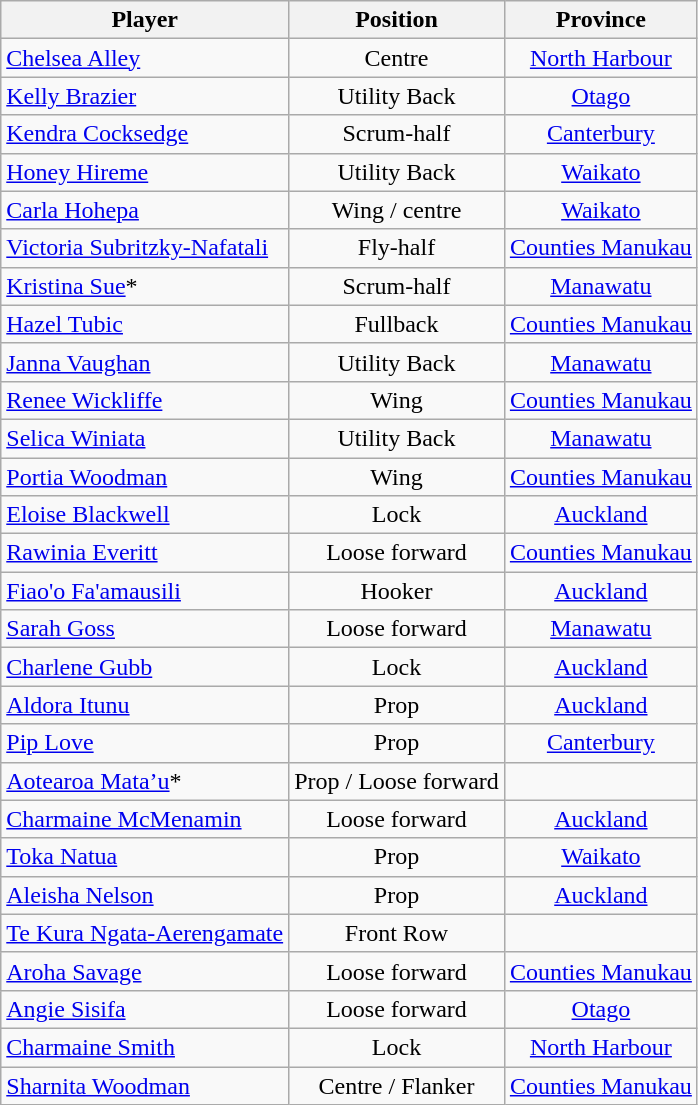<table class="wikitable sortable" style="text-align: center;">
<tr>
<th>Player</th>
<th>Position</th>
<th>Province</th>
</tr>
<tr>
<td align="left"><a href='#'>Chelsea Alley</a></td>
<td>Centre</td>
<td><a href='#'>North Harbour</a></td>
</tr>
<tr>
<td align="left"><a href='#'>Kelly Brazier</a></td>
<td>Utility Back</td>
<td><a href='#'>Otago</a></td>
</tr>
<tr>
<td align="left"><a href='#'>Kendra Cocksedge</a></td>
<td>Scrum-half</td>
<td><a href='#'>Canterbury</a></td>
</tr>
<tr>
<td align="left"><a href='#'>Honey Hireme</a></td>
<td>Utility Back</td>
<td><a href='#'>Waikato</a></td>
</tr>
<tr>
<td align="left"><a href='#'>Carla Hohepa</a></td>
<td>Wing / centre</td>
<td><a href='#'>Waikato</a></td>
</tr>
<tr>
<td align="left"><a href='#'>Victoria Subritzky-Nafatali</a></td>
<td>Fly-half</td>
<td><a href='#'>Counties Manukau</a></td>
</tr>
<tr>
<td align="left"><a href='#'>Kristina Sue</a>*</td>
<td>Scrum-half</td>
<td><a href='#'>Manawatu</a></td>
</tr>
<tr>
<td align="left"><a href='#'>Hazel Tubic</a></td>
<td>Fullback</td>
<td><a href='#'>Counties Manukau</a></td>
</tr>
<tr>
<td align="left"><a href='#'>Janna Vaughan</a></td>
<td>Utility Back</td>
<td><a href='#'>Manawatu</a></td>
</tr>
<tr>
<td align="left"><a href='#'>Renee Wickliffe</a></td>
<td>Wing</td>
<td><a href='#'>Counties Manukau</a></td>
</tr>
<tr>
<td align="left"><a href='#'>Selica Winiata</a></td>
<td>Utility Back</td>
<td><a href='#'>Manawatu</a></td>
</tr>
<tr>
<td align="left"><a href='#'>Portia Woodman</a></td>
<td>Wing</td>
<td><a href='#'>Counties Manukau</a></td>
</tr>
<tr>
<td align="left"><a href='#'>Eloise Blackwell</a></td>
<td>Lock</td>
<td><a href='#'>Auckland</a></td>
</tr>
<tr>
<td align="left"><a href='#'>Rawinia Everitt</a></td>
<td>Loose forward</td>
<td><a href='#'>Counties Manukau</a></td>
</tr>
<tr>
<td align="left"><a href='#'>Fiao'o Fa'amausili</a></td>
<td>Hooker</td>
<td><a href='#'>Auckland</a></td>
</tr>
<tr>
<td align="left"><a href='#'>Sarah Goss</a></td>
<td>Loose forward</td>
<td><a href='#'>Manawatu</a></td>
</tr>
<tr>
<td align="left"><a href='#'>Charlene Gubb</a></td>
<td>Lock</td>
<td><a href='#'>Auckland</a></td>
</tr>
<tr>
<td align="left"><a href='#'>Aldora Itunu</a></td>
<td>Prop</td>
<td><a href='#'>Auckland</a></td>
</tr>
<tr>
<td align="left"><a href='#'>Pip Love</a></td>
<td>Prop</td>
<td><a href='#'>Canterbury</a></td>
</tr>
<tr>
<td align="left"><a href='#'>Aotearoa Mata’u</a>*</td>
<td>Prop / Loose forward</td>
<td></td>
</tr>
<tr>
<td align="left"><a href='#'>Charmaine McMenamin</a></td>
<td>Loose forward</td>
<td><a href='#'>Auckland</a></td>
</tr>
<tr>
<td align="left"><a href='#'>Toka Natua</a></td>
<td>Prop</td>
<td><a href='#'>Waikato</a></td>
</tr>
<tr>
<td align="left"><a href='#'>Aleisha Nelson</a></td>
<td>Prop</td>
<td><a href='#'>Auckland</a></td>
</tr>
<tr>
<td align="left"><a href='#'>Te Kura Ngata-Aerengamate</a></td>
<td>Front Row</td>
<td></td>
</tr>
<tr>
<td align="left"><a href='#'>Aroha Savage</a></td>
<td>Loose forward</td>
<td><a href='#'>Counties Manukau</a></td>
</tr>
<tr>
<td align="left"><a href='#'>Angie Sisifa</a></td>
<td>Loose forward</td>
<td><a href='#'>Otago</a></td>
</tr>
<tr>
<td align="left"><a href='#'>Charmaine Smith</a></td>
<td>Lock</td>
<td><a href='#'>North Harbour</a></td>
</tr>
<tr>
<td align="left"><a href='#'>Sharnita Woodman</a></td>
<td>Centre / Flanker</td>
<td><a href='#'>Counties Manukau</a></td>
</tr>
</table>
